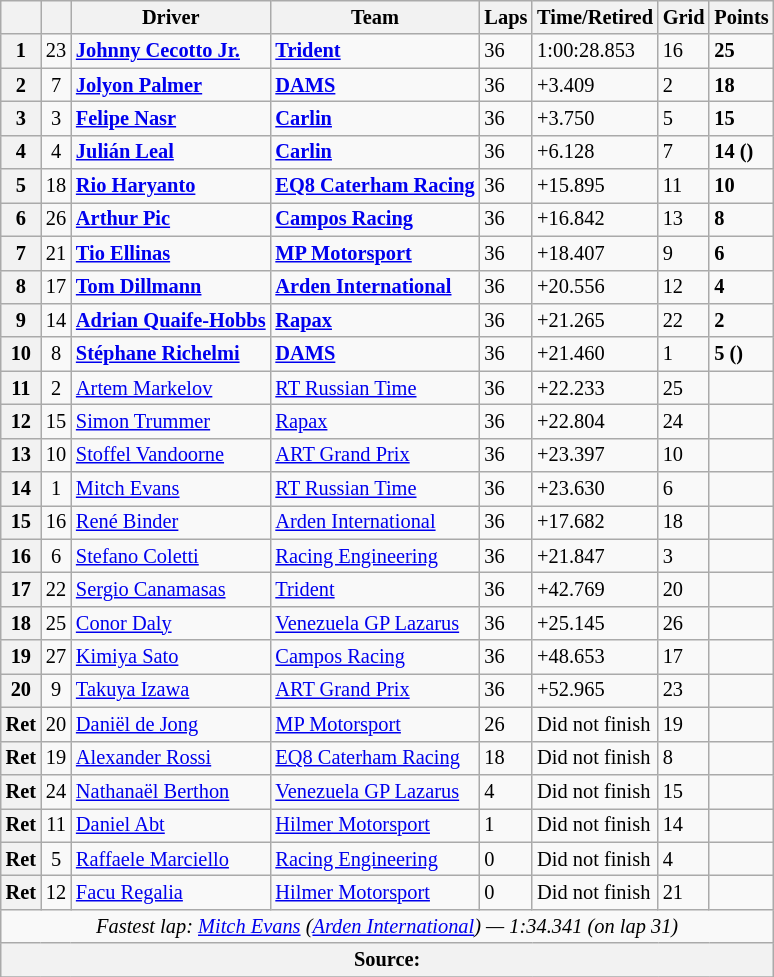<table class="wikitable" style="font-size:85%">
<tr>
<th></th>
<th></th>
<th>Driver</th>
<th>Team</th>
<th>Laps</th>
<th>Time/Retired</th>
<th>Grid</th>
<th>Points</th>
</tr>
<tr>
<th>1</th>
<td align="center">23</td>
<td> <strong><a href='#'>Johnny Cecotto Jr.</a></strong></td>
<td><strong><a href='#'>Trident</a></strong></td>
<td>36</td>
<td>1:00:28.853</td>
<td>16</td>
<td><strong>25</strong></td>
</tr>
<tr>
<th>2</th>
<td align="center">7</td>
<td> <strong><a href='#'>Jolyon Palmer</a></strong></td>
<td><strong><a href='#'>DAMS</a></strong></td>
<td>36</td>
<td>+3.409</td>
<td>2</td>
<td><strong>18</strong></td>
</tr>
<tr>
<th>3</th>
<td align="center">3</td>
<td> <strong><a href='#'>Felipe Nasr</a></strong></td>
<td><strong><a href='#'>Carlin</a></strong></td>
<td>36</td>
<td>+3.750</td>
<td>5</td>
<td><strong>15</strong></td>
</tr>
<tr>
<th>4</th>
<td align="center">4</td>
<td> <strong><a href='#'>Julián Leal</a></strong></td>
<td><strong><a href='#'>Carlin</a></strong></td>
<td>36</td>
<td>+6.128</td>
<td>7</td>
<td><strong>14 ()</strong></td>
</tr>
<tr>
<th>5</th>
<td align="center">18</td>
<td> <strong><a href='#'>Rio Haryanto</a></strong></td>
<td><strong><a href='#'>EQ8 Caterham Racing</a></strong></td>
<td>36</td>
<td>+15.895</td>
<td>11</td>
<td><strong>10</strong></td>
</tr>
<tr>
<th>6</th>
<td align="center">26</td>
<td> <strong><a href='#'>Arthur Pic</a></strong></td>
<td><strong><a href='#'>Campos Racing</a></strong></td>
<td>36</td>
<td>+16.842</td>
<td>13</td>
<td><strong>8</strong></td>
</tr>
<tr>
<th>7</th>
<td align="center">21</td>
<td> <strong><a href='#'>Tio Ellinas</a></strong></td>
<td><strong><a href='#'>MP Motorsport</a></strong></td>
<td>36</td>
<td>+18.407</td>
<td>9</td>
<td><strong>6</strong></td>
</tr>
<tr>
<th>8</th>
<td align="center">17</td>
<td> <strong><a href='#'>Tom Dillmann</a></strong></td>
<td><strong><a href='#'>Arden International</a></strong></td>
<td>36</td>
<td>+20.556</td>
<td>12</td>
<td><strong>4</strong></td>
</tr>
<tr>
<th>9</th>
<td align="center">14</td>
<td> <strong><a href='#'>Adrian Quaife-Hobbs</a></strong></td>
<td><strong><a href='#'>Rapax</a></strong></td>
<td>36</td>
<td>+21.265</td>
<td>22</td>
<td><strong>2</strong></td>
</tr>
<tr>
<th>10</th>
<td align="center">8</td>
<td> <strong><a href='#'>Stéphane Richelmi</a></strong></td>
<td><strong><a href='#'>DAMS</a></strong></td>
<td>36</td>
<td>+21.460</td>
<td>1</td>
<td><strong>5 ()</strong></td>
</tr>
<tr>
<th>11</th>
<td align="center">2</td>
<td> <a href='#'>Artem Markelov</a></td>
<td><a href='#'>RT Russian Time</a></td>
<td>36</td>
<td>+22.233</td>
<td>25</td>
<td></td>
</tr>
<tr>
<th>12</th>
<td align="center">15</td>
<td> <a href='#'>Simon Trummer</a></td>
<td><a href='#'>Rapax</a></td>
<td>36</td>
<td>+22.804</td>
<td>24</td>
<td></td>
</tr>
<tr>
<th>13</th>
<td align="center">10</td>
<td> <a href='#'>Stoffel Vandoorne</a></td>
<td><a href='#'>ART Grand Prix</a></td>
<td>36</td>
<td>+23.397</td>
<td>10</td>
<td></td>
</tr>
<tr>
<th>14</th>
<td align="center">1</td>
<td> <a href='#'>Mitch Evans</a></td>
<td><a href='#'>RT Russian Time</a></td>
<td>36</td>
<td>+23.630</td>
<td>6</td>
<td></td>
</tr>
<tr>
<th>15</th>
<td align="center">16</td>
<td> <a href='#'>René Binder</a></td>
<td><a href='#'>Arden International</a></td>
<td>36</td>
<td>+17.682</td>
<td>18</td>
<td></td>
</tr>
<tr>
<th>16</th>
<td align="center">6</td>
<td> <a href='#'>Stefano Coletti</a></td>
<td><a href='#'>Racing Engineering</a></td>
<td>36</td>
<td>+21.847</td>
<td>3</td>
<td></td>
</tr>
<tr>
<th>17</th>
<td align="center">22</td>
<td> <a href='#'>Sergio Canamasas</a></td>
<td><a href='#'>Trident</a></td>
<td>36</td>
<td>+42.769</td>
<td>20</td>
<td></td>
</tr>
<tr>
<th>18</th>
<td align="center">25</td>
<td> <a href='#'>Conor Daly</a></td>
<td><a href='#'>Venezuela GP Lazarus</a></td>
<td>36</td>
<td>+25.145</td>
<td>26</td>
<td></td>
</tr>
<tr>
<th>19</th>
<td align="center">27</td>
<td> <a href='#'>Kimiya Sato</a></td>
<td><a href='#'>Campos Racing</a></td>
<td>36</td>
<td>+48.653</td>
<td>17</td>
<td></td>
</tr>
<tr>
<th>20</th>
<td align="center">9</td>
<td> <a href='#'>Takuya Izawa</a></td>
<td><a href='#'>ART Grand Prix</a></td>
<td>36</td>
<td>+52.965</td>
<td>23</td>
<td></td>
</tr>
<tr>
<th>Ret</th>
<td align="center">20</td>
<td> <a href='#'>Daniël de Jong</a></td>
<td><a href='#'>MP Motorsport</a></td>
<td>26</td>
<td>Did not finish</td>
<td>19</td>
<td></td>
</tr>
<tr>
<th>Ret</th>
<td align="center">19</td>
<td> <a href='#'>Alexander Rossi</a></td>
<td><a href='#'>EQ8 Caterham Racing</a></td>
<td>18</td>
<td>Did not finish</td>
<td>8</td>
<td></td>
</tr>
<tr>
<th>Ret</th>
<td align="center">24</td>
<td> <a href='#'>Nathanaël Berthon</a></td>
<td><a href='#'>Venezuela GP Lazarus</a></td>
<td>4</td>
<td>Did not finish</td>
<td>15</td>
<td></td>
</tr>
<tr>
<th>Ret</th>
<td align="center">11</td>
<td> <a href='#'>Daniel Abt</a></td>
<td><a href='#'>Hilmer Motorsport</a></td>
<td>1</td>
<td>Did not finish</td>
<td>14</td>
<td></td>
</tr>
<tr>
<th>Ret</th>
<td align="center">5</td>
<td> <a href='#'>Raffaele Marciello</a></td>
<td><a href='#'>Racing Engineering</a></td>
<td>0</td>
<td>Did not finish</td>
<td>4</td>
<td></td>
</tr>
<tr>
<th>Ret</th>
<td align="center">12</td>
<td> <a href='#'>Facu Regalia</a></td>
<td><a href='#'>Hilmer Motorsport</a></td>
<td>0</td>
<td>Did not finish</td>
<td>21</td>
<td></td>
</tr>
<tr>
<td colspan="8" align="center"><em>Fastest lap: <a href='#'>Mitch Evans</a> (<a href='#'>Arden International</a>) — 1:34.341 (on lap 31)</em></td>
</tr>
<tr>
<th colspan="8">Source: </th>
</tr>
<tr>
</tr>
</table>
